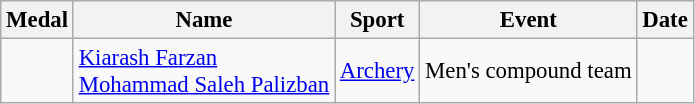<table class="wikitable sortable" style="font-size: 95%;">
<tr>
<th>Medal</th>
<th>Name</th>
<th>Sport</th>
<th>Event</th>
<th>Date</th>
</tr>
<tr>
<td></td>
<td><a href='#'>Kiarash Farzan</a><br><a href='#'>Mohammad Saleh Palizban</a></td>
<td><a href='#'>Archery</a></td>
<td>Men's compound team</td>
<td></td>
</tr>
</table>
